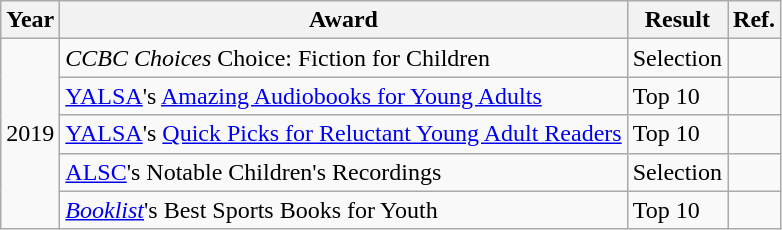<table class="wikitable">
<tr>
<th>Year</th>
<th>Award</th>
<th>Result</th>
<th>Ref.</th>
</tr>
<tr>
<td rowspan="5">2019</td>
<td><em>CCBC</em> <em>Choices</em> Choice: Fiction for Children</td>
<td>Selection</td>
<td></td>
</tr>
<tr>
<td><a href='#'>YALSA</a>'s <a href='#'>Amazing Audiobooks for Young Adults</a></td>
<td>Top 10</td>
<td></td>
</tr>
<tr>
<td><a href='#'>YALSA</a>'s <a href='#'>Quick Picks for Reluctant Young Adult Readers</a></td>
<td>Top 10</td>
<td></td>
</tr>
<tr>
<td><a href='#'>ALSC</a>'s Notable Children's Recordings</td>
<td>Selection</td>
<td></td>
</tr>
<tr>
<td><em><a href='#'>Booklist</a></em>'s Best Sports Books for Youth</td>
<td>Top 10</td>
<td></td>
</tr>
</table>
